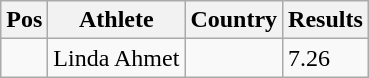<table class="wikitable">
<tr>
<th>Pos</th>
<th>Athlete</th>
<th>Country</th>
<th>Results</th>
</tr>
<tr>
<td align="center"></td>
<td>Linda Ahmet</td>
<td></td>
<td>7.26</td>
</tr>
</table>
